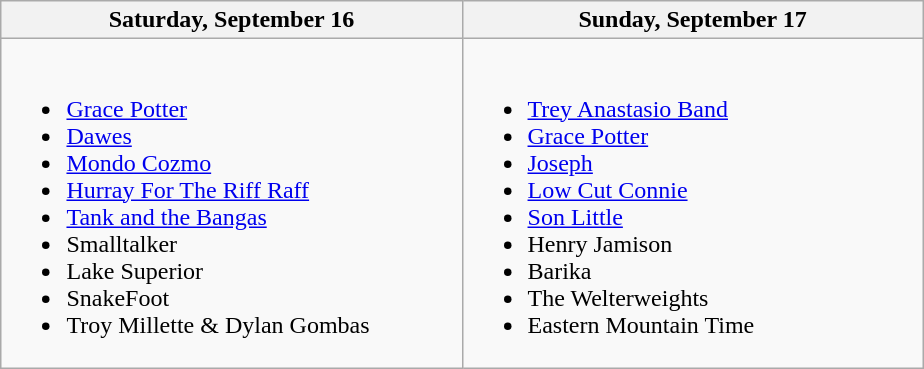<table class="wikitable" style="margin-left: auto; margin-right: auto; border: none;">
<tr>
<th style="width: 300px;">Saturday, September 16</th>
<th style="width: 300px;">Sunday, September 17</th>
</tr>
<tr valign="top">
<td><br><ul><li><a href='#'>Grace Potter</a></li><li><a href='#'>Dawes</a></li><li><a href='#'>Mondo Cozmo</a></li><li><a href='#'>Hurray For The Riff Raff</a></li><li><a href='#'>Tank and the Bangas</a></li><li>Smalltalker</li><li>Lake Superior</li><li>SnakeFoot</li><li>Troy Millette & Dylan Gombas</li></ul></td>
<td><br><ul><li><a href='#'>Trey Anastasio Band</a></li><li><a href='#'>Grace Potter</a></li><li><a href='#'>Joseph</a></li><li><a href='#'>Low Cut Connie</a></li><li><a href='#'>Son Little</a></li><li>Henry Jamison</li><li>Barika</li><li>The Welterweights</li><li>Eastern Mountain Time</li></ul></td>
</tr>
</table>
